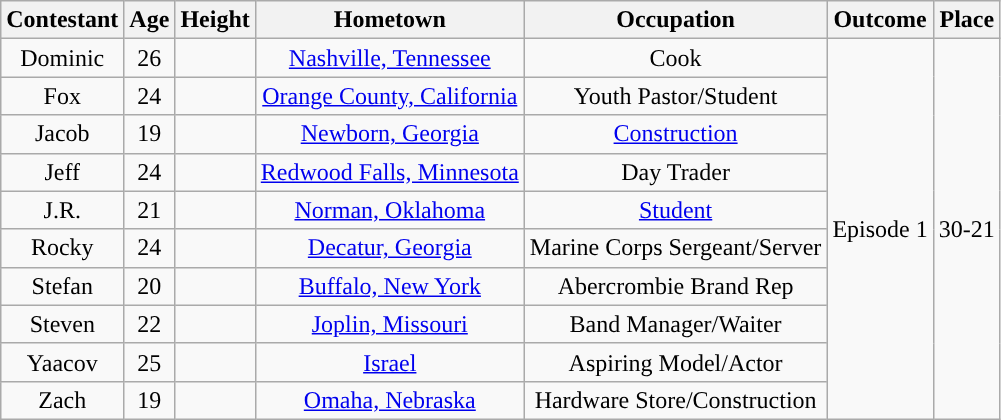<table class="wikitable sortable" style="text-align:center;">
<tr>
<th>Contestant</th>
<th>Age</th>
<th>Height</th>
<th>Hometown</th>
<th>Occupation</th>
<th>Outcome</th>
<th>Place</th>
</tr>
<tr>
<td>Dominic</td>
<td>26</td>
<td></td>
<td><a href='#'>Nashville, Tennessee</a></td>
<td>Cook</td>
<td rowspan=10>Episode 1</td>
<td rowspan=10>30-21</td>
</tr>
<tr>
<td>Fox</td>
<td>24</td>
<td></td>
<td><a href='#'>Orange County, California</a></td>
<td>Youth Pastor/Student</td>
</tr>
<tr>
<td>Jacob</td>
<td>19</td>
<td></td>
<td><a href='#'>Newborn, Georgia</a></td>
<td><a href='#'>Construction</a></td>
</tr>
<tr>
<td>Jeff</td>
<td>24</td>
<td></td>
<td><a href='#'>Redwood Falls, Minnesota</a></td>
<td>Day Trader</td>
</tr>
<tr>
<td>J.R.</td>
<td>21</td>
<td></td>
<td><a href='#'>Norman, Oklahoma</a></td>
<td><a href='#'>Student</a></td>
</tr>
<tr>
<td>Rocky</td>
<td>24</td>
<td></td>
<td><a href='#'>Decatur, Georgia</a></td>
<td>Marine Corps Sergeant/Server</td>
</tr>
<tr>
<td>Stefan</td>
<td>20</td>
<td></td>
<td><a href='#'>Buffalo, New York</a></td>
<td>Abercrombie Brand Rep</td>
</tr>
<tr>
<td>Steven</td>
<td>22</td>
<td></td>
<td><a href='#'>Joplin, Missouri</a></td>
<td>Band Manager/Waiter</td>
</tr>
<tr>
<td>Yaacov</td>
<td>25</td>
<td></td>
<td><a href='#'>Israel</a></td>
<td>Aspiring Model/Actor</td>
</tr>
<tr>
<td>Zach</td>
<td>19</td>
<td></td>
<td><a href='#'>Omaha, Nebraska</a></td>
<td>Hardware Store/Construction</td>
</tr>
</table>
